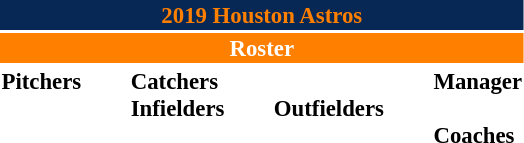<table class="toccolours" style="font-size: 95%;">
<tr>
<th colspan="10" style="background:#072854; color:#FF7F00; text-align:center;">2019 Houston Astros</th>
</tr>
<tr>
<td colspan="10" style="background:#FF7F00; color:white; text-align:center;"><strong>Roster</strong></td>
</tr>
<tr>
<td valign="top"><strong>Pitchers</strong><br>






















</td>
<td style="width:25px;"></td>
<td valign="top"><strong>Catchers</strong><br>



<strong>Infielders</strong>









</td>
<td style="width:25px;"></td>
<td valign="top"><br><strong>Outfielders</strong>






</td>
<td style="width:25px;"></td>
<td valign="top"><strong>Manager</strong><br><br><strong>Coaches</strong>
 
  
 
 
 
 
 
 
 </td>
</tr>
</table>
